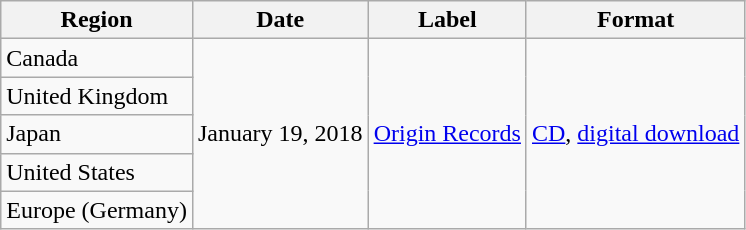<table class="wikitable">
<tr>
<th>Region</th>
<th>Date</th>
<th>Label</th>
<th>Format</th>
</tr>
<tr>
<td>Canada</td>
<td rowspan="5">January 19, 2018</td>
<td rowspan="5"><a href='#'>Origin Records</a></td>
<td rowspan="5"><a href='#'>CD</a>, <a href='#'>digital download</a></td>
</tr>
<tr>
<td>United Kingdom</td>
</tr>
<tr>
<td>Japan</td>
</tr>
<tr>
<td>United States</td>
</tr>
<tr>
<td>Europe (Germany)</td>
</tr>
</table>
